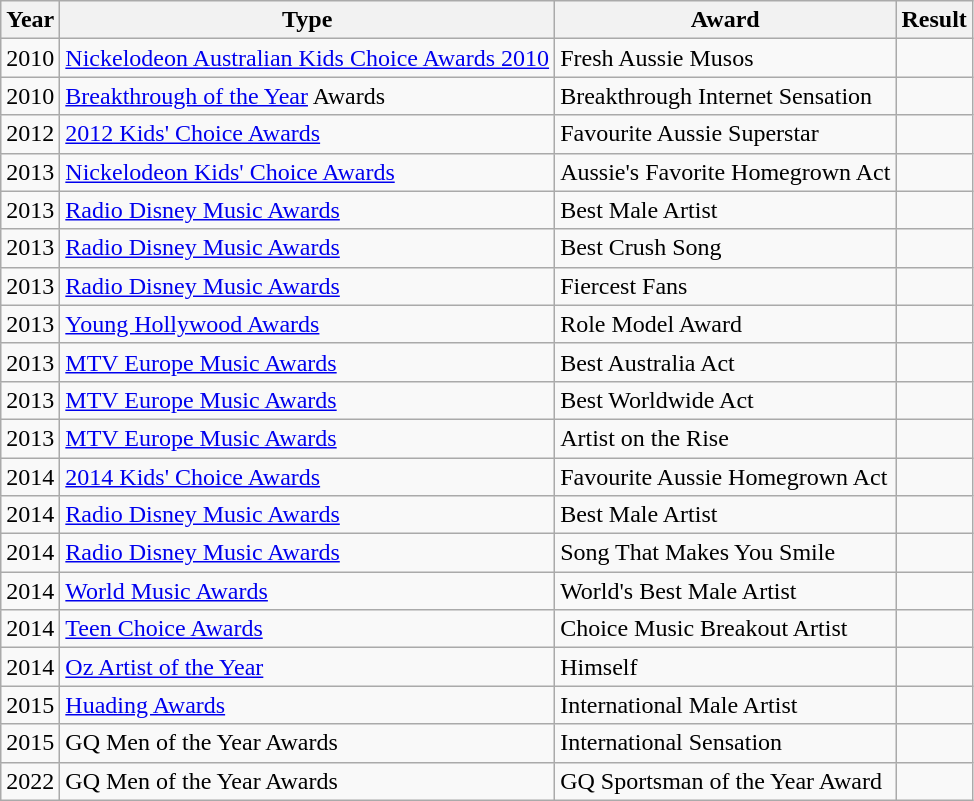<table class="wikitable sortable">
<tr>
<th>Year</th>
<th>Type</th>
<th>Award</th>
<th>Result</th>
</tr>
<tr>
<td>2010</td>
<td><a href='#'>Nickelodeon Australian Kids Choice Awards 2010</a></td>
<td>Fresh Aussie Musos</td>
<td></td>
</tr>
<tr>
<td>2010</td>
<td><a href='#'>Breakthrough of the Year</a> Awards</td>
<td>Breakthrough Internet Sensation</td>
<td></td>
</tr>
<tr>
<td>2012</td>
<td><a href='#'>2012 Kids' Choice Awards</a></td>
<td>Favourite Aussie Superstar</td>
<td></td>
</tr>
<tr>
<td>2013</td>
<td><a href='#'>Nickelodeon Kids' Choice Awards</a></td>
<td>Aussie's Favorite Homegrown Act</td>
<td></td>
</tr>
<tr>
<td>2013</td>
<td><a href='#'>Radio Disney Music Awards</a></td>
<td>Best Male Artist</td>
<td></td>
</tr>
<tr>
<td>2013</td>
<td><a href='#'>Radio Disney Music Awards</a></td>
<td>Best Crush Song</td>
<td></td>
</tr>
<tr>
<td>2013</td>
<td><a href='#'>Radio Disney Music Awards</a></td>
<td>Fiercest Fans</td>
<td></td>
</tr>
<tr>
<td>2013</td>
<td><a href='#'>Young Hollywood Awards</a></td>
<td>Role Model Award</td>
<td></td>
</tr>
<tr>
<td>2013</td>
<td><a href='#'>MTV Europe Music Awards</a></td>
<td>Best Australia Act</td>
<td></td>
</tr>
<tr>
<td>2013</td>
<td><a href='#'>MTV Europe Music Awards</a></td>
<td>Best Worldwide Act</td>
<td></td>
</tr>
<tr>
<td>2013</td>
<td><a href='#'>MTV Europe Music Awards</a></td>
<td>Artist on the Rise</td>
<td></td>
</tr>
<tr>
<td>2014</td>
<td><a href='#'>2014 Kids' Choice Awards</a></td>
<td>Favourite Aussie Homegrown Act</td>
<td></td>
</tr>
<tr>
<td>2014</td>
<td><a href='#'>Radio Disney Music Awards</a></td>
<td>Best Male Artist</td>
<td></td>
</tr>
<tr>
<td>2014</td>
<td><a href='#'>Radio Disney Music Awards</a></td>
<td>Song That Makes You Smile</td>
<td></td>
</tr>
<tr>
<td>2014</td>
<td><a href='#'>World Music Awards</a></td>
<td>World's Best Male Artist</td>
<td></td>
</tr>
<tr>
<td>2014</td>
<td><a href='#'>Teen Choice Awards</a></td>
<td>Choice Music Breakout Artist</td>
<td></td>
</tr>
<tr>
<td>2014</td>
<td><a href='#'>Oz Artist of the Year</a></td>
<td>Himself</td>
<td></td>
</tr>
<tr>
<td>2015</td>
<td><a href='#'>Huading Awards</a></td>
<td>International Male Artist</td>
<td></td>
</tr>
<tr>
<td>2015</td>
<td>GQ Men of the Year Awards</td>
<td>International Sensation</td>
<td></td>
</tr>
<tr>
<td>2022</td>
<td>GQ Men of the Year Awards</td>
<td>GQ Sportsman of the Year Award</td>
<td></td>
</tr>
</table>
